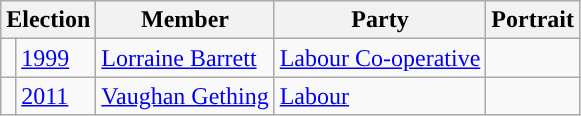<table class="wikitable">
<tr>
<th colspan="2">Election</th>
<th>Member</th>
<th>Party</th>
<th>Portrait</th>
</tr>
<tr>
<td style="background-color: "></td>
<td><a href='#'>1999</a></td>
<td><a href='#'>Lorraine Barrett</a></td>
<td><a href='#'>Labour Co-operative</a></td>
<td></td>
</tr>
<tr>
<td style="background-color: "></td>
<td><a href='#'>2011</a></td>
<td><a href='#'>Vaughan Gething</a></td>
<td><a href='#'>Labour</a></td>
<td></td>
</tr>
</table>
